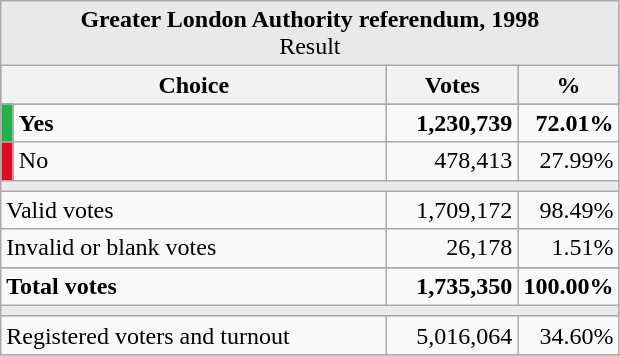<table class="wikitable" style="text-align:right; font-size:100%;">
<tr>
<td colspan="4" bgcolor="#E9E9E9" align="center"><strong>Greater London Authority referendum, 1998</strong> <br>Result</td>
</tr>
<tr bgcolor="#09a8ff" align="center">
<th align="left" colspan="2" width="250">Choice</th>
<th width="80">Votes</th>
<th width="50">%</th>
</tr>
<tr>
<td bgcolor="#24B14C"></td>
<td align="left"><strong>Yes</strong></td>
<td><strong>1,230,739</strong></td>
<td><strong>72.01%</strong></td>
</tr>
<tr>
<td width="1" bgcolor="#DF0A24"></td>
<td align="left">No</td>
<td>478,413</td>
<td>27.99%</td>
</tr>
<tr>
<td colspan="4" bgcolor="#E9E9E9"></td>
</tr>
<tr>
<td align="left" colspan="2">Valid votes</td>
<td>1,709,172</td>
<td>98.49%</td>
</tr>
<tr>
<td align="left" colspan="2">Invalid or blank votes</td>
<td>26,178</td>
<td>1.51%</td>
</tr>
<tr style="font-weight:bold;">
</tr>
<tr>
<td align="left" colspan="2"><strong>Total votes</strong></td>
<td><strong>1,735,350</strong></td>
<td><strong>100.00%</strong></td>
</tr>
<tr>
<td colspan="4" bgcolor="#E9E9E9"></td>
</tr>
<tr>
<td align="left" colspan="2">Registered voters and turnout</td>
<td>5,016,064</td>
<td>34.60%</td>
</tr>
<tr>
</tr>
</table>
